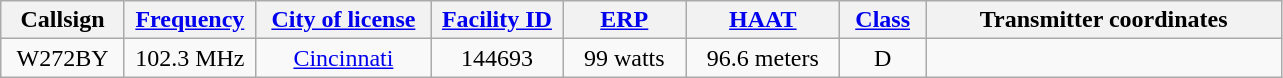<table class="wikitable" style="text-align:center;">
<tr>
<th style="width:75px">Callsign</th>
<th style="width:80px"><a href='#'>Frequency</a></th>
<th style="width:110px"><a href='#'>City of license</a></th>
<th style="width:80px"><a href='#'>Facility ID</a></th>
<th style="width:75px"><a href='#'>ERP</a></th>
<th style="width:95px"><a href='#'>HAAT</a></th>
<th style="width:50px"><a href='#'>Class</a></th>
<th style="width:230px">Transmitter coordinates</th>
</tr>
<tr>
<td>W272BY</td>
<td>102.3 MHz</td>
<td><a href='#'>Cincinnati</a></td>
<td>144693</td>
<td>99 watts</td>
<td>96.6 meters</td>
<td>D</td>
<td></td>
</tr>
</table>
